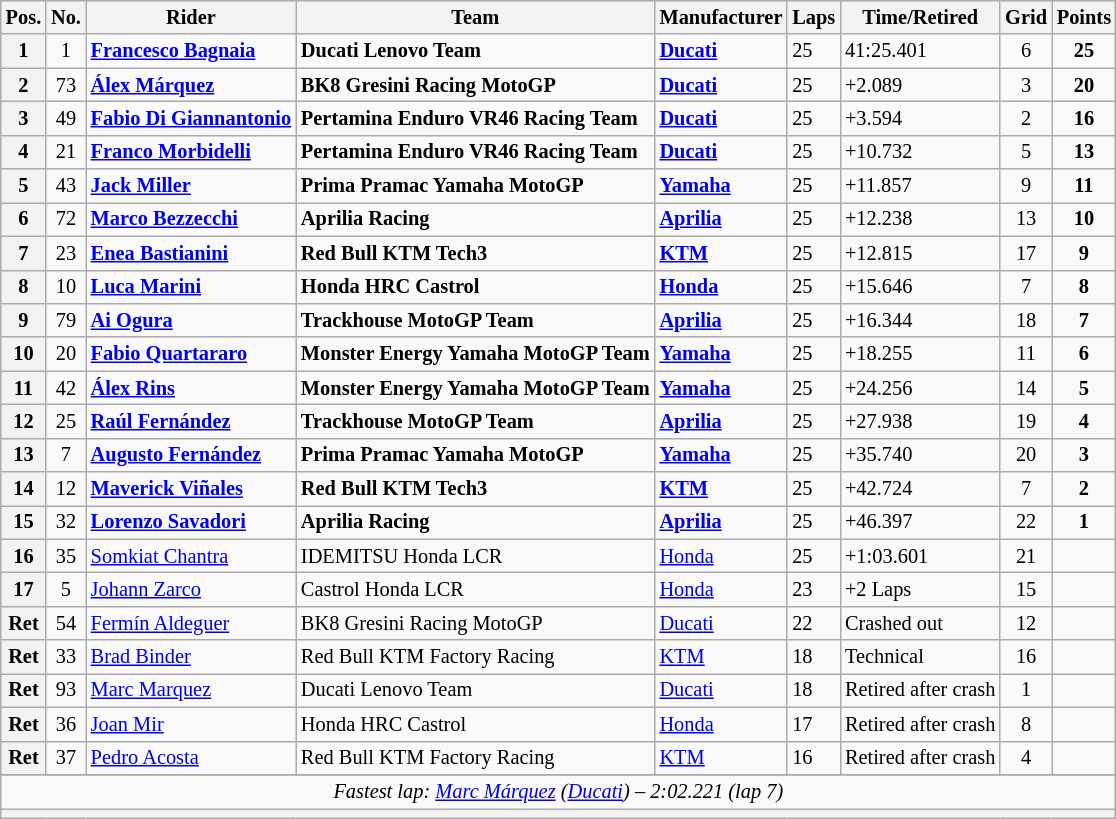<table class="wikitable sortable" style="font-size: 85%;">
<tr>
<th>Pos.</th>
<th>No.</th>
<th>Rider</th>
<th>Team</th>
<th>Manufacturer</th>
<th>Laps</th>
<th>Time/Retired</th>
<th>Grid</th>
<th>Points</th>
</tr>
<tr>
<th scope="row">1</th>
<td align="center">1</td>
<td> <strong><a href='#'>Francesco Bagnaia</a></strong></td>
<td><strong>Ducati Lenovo Team</strong></td>
<td><strong><a href='#'>Ducati</a></strong></td>
<td>25</td>
<td>41:25.401</td>
<td align="center">6</td>
<td align="center"><strong>25</strong></td>
</tr>
<tr>
<th scope="row">2</th>
<td align="center">73</td>
<td> <strong><a href='#'>Álex Márquez</a></strong></td>
<td><strong>BK8 Gresini Racing MotoGP</strong></td>
<td><strong><a href='#'>Ducati</a></strong></td>
<td>25</td>
<td>+2.089</td>
<td align="center">3</td>
<td align="center"><strong>20</strong></td>
</tr>
<tr>
<th scope="row">3</th>
<td align="center">49</td>
<td> <strong><a href='#'>Fabio Di Giannantonio</a></strong></td>
<td><strong>Pertamina Enduro VR46 Racing Team</strong></td>
<td><strong><a href='#'>Ducati</a></strong></td>
<td>25</td>
<td>+3.594</td>
<td align="center">2</td>
<td align="center"><strong>16</strong></td>
</tr>
<tr>
<th scope="row">4</th>
<td align="center">21</td>
<td> <strong><a href='#'>Franco Morbidelli</a></strong></td>
<td><strong>Pertamina Enduro VR46 Racing Team</strong></td>
<td><strong><a href='#'>Ducati</a></strong></td>
<td>25</td>
<td>+10.732</td>
<td align="center">5</td>
<td align="center"><strong>13</strong></td>
</tr>
<tr>
<th scope="row">5</th>
<td align="center">43</td>
<td> <strong><a href='#'>Jack Miller</a></strong></td>
<td><strong>Prima Pramac Yamaha MotoGP</strong></td>
<td><strong><a href='#'>Yamaha</a></strong></td>
<td>25</td>
<td>+11.857</td>
<td align="center">9</td>
<td align="center"><strong>11</strong></td>
</tr>
<tr>
<th scope="row">6</th>
<td align="center">72</td>
<td> <strong><a href='#'>Marco Bezzecchi</a></strong></td>
<td><strong>Aprilia Racing</strong></td>
<td><strong><a href='#'>Aprilia</a></strong></td>
<td>25</td>
<td>+12.238</td>
<td align="center">13</td>
<td align="center"><strong>10</strong></td>
</tr>
<tr>
<th scope="row">7</th>
<td align="center">23</td>
<td> <strong><a href='#'>Enea Bastianini</a></strong></td>
<td><strong>Red Bull KTM Tech3</strong></td>
<td><strong><a href='#'>KTM</a></strong></td>
<td>25</td>
<td>+12.815</td>
<td align="center">17</td>
<td align="center"><strong>9</strong></td>
</tr>
<tr>
<th scope="row">8</th>
<td align="center">10</td>
<td> <strong><a href='#'>Luca Marini</a></strong></td>
<td><strong>Honda HRC Castrol</strong></td>
<td><strong><a href='#'>Honda</a></strong></td>
<td>25</td>
<td>+15.646</td>
<td align="center">7</td>
<td align="center"><strong>8</strong></td>
</tr>
<tr>
<th scope="row">9</th>
<td align="center">79</td>
<td> <strong><a href='#'>Ai Ogura</a></strong></td>
<td><strong>Trackhouse MotoGP Team</strong></td>
<td><strong><a href='#'>Aprilia</a></strong></td>
<td>25</td>
<td>+16.344</td>
<td align="center">18</td>
<td align="center"><strong>7</strong></td>
</tr>
<tr>
<th scope="row">10</th>
<td align="center">20</td>
<td> <strong><a href='#'>Fabio Quartararo</a></strong></td>
<td><strong>Monster Energy Yamaha MotoGP Team</strong></td>
<td><strong><a href='#'>Yamaha</a></strong></td>
<td>25</td>
<td>+18.255</td>
<td align="center">11</td>
<td align="center"><strong>6</strong></td>
</tr>
<tr>
<th scope="row">11</th>
<td align="center">42</td>
<td> <strong><a href='#'>Álex Rins</a></strong></td>
<td><strong>Monster Energy Yamaha MotoGP Team</strong></td>
<td><strong><a href='#'>Yamaha</a></strong></td>
<td>25</td>
<td>+24.256</td>
<td align="center">14</td>
<td align="center"><strong>5</strong></td>
</tr>
<tr>
<th scope="row">12</th>
<td align="center">25</td>
<td> <strong><a href='#'>Raúl Fernández</a></strong></td>
<td><strong>Trackhouse MotoGP Team</strong></td>
<td><strong><a href='#'>Aprilia</a></strong></td>
<td>25</td>
<td>+27.938</td>
<td align="center">19</td>
<td align="center"><strong>4</strong></td>
</tr>
<tr>
<th scope="row">13</th>
<td align="center">7</td>
<td> <strong><a href='#'>Augusto Fernández</a></strong></td>
<td><strong>Prima Pramac Yamaha MotoGP</strong></td>
<td><strong><a href='#'>Yamaha</a></strong></td>
<td>25</td>
<td>+35.740</td>
<td align="center">20</td>
<td align="center"><strong>3</strong></td>
</tr>
<tr>
<th scope="row">14</th>
<td align="center">12</td>
<td> <strong><a href='#'>Maverick Viñales</a></strong></td>
<td><strong>Red Bull KTM Tech3</strong></td>
<td><strong><a href='#'>KTM</a></strong></td>
<td>25</td>
<td>+42.724</td>
<td align="center">7</td>
<td align="center"><strong>2</strong></td>
</tr>
<tr>
<th scope="row">15</th>
<td align="center">32</td>
<td> <strong><a href='#'>Lorenzo Savadori</a></strong></td>
<td><strong>Aprilia Racing</strong></td>
<td><strong><a href='#'>Aprilia</a></strong></td>
<td>25</td>
<td>+46.397</td>
<td align="center">22</td>
<td align="center"><strong>1</strong></td>
</tr>
<tr>
<th scope="row">16</th>
<td align="center">35</td>
<td> <a href='#'>Somkiat Chantra</a></td>
<td>IDEMITSU Honda LCR</td>
<td><a href='#'>Honda</a></td>
<td>25</td>
<td>+1:03.601</td>
<td align="center">21</td>
<td></td>
</tr>
<tr>
<th scope="row">17</th>
<td align="center">5</td>
<td> <a href='#'>Johann Zarco</a></td>
<td>Castrol Honda LCR</td>
<td><a href='#'>Honda</a></td>
<td>23</td>
<td>+2 Laps</td>
<td align="center">15</td>
<td></td>
</tr>
<tr>
<th scope="row">Ret</th>
<td align="center">54</td>
<td> <a href='#'>Fermín Aldeguer</a></td>
<td>BK8 Gresini Racing MotoGP</td>
<td><a href='#'>Ducati</a></td>
<td>22</td>
<td>Crashed out</td>
<td align="center">12</td>
<td></td>
</tr>
<tr>
<th scope="row">Ret</th>
<td align="center">33</td>
<td> <a href='#'>Brad Binder</a></td>
<td>Red Bull KTM Factory Racing</td>
<td><a href='#'>KTM</a></td>
<td>18</td>
<td>Technical</td>
<td align="center">16</td>
<td></td>
</tr>
<tr>
<th scope="row">Ret</th>
<td align="center">93</td>
<td> <a href='#'>Marc Marquez</a></td>
<td>Ducati Lenovo Team</td>
<td><a href='#'>Ducati</a></td>
<td>18</td>
<td>Retired after crash</td>
<td align="center">1</td>
<td></td>
</tr>
<tr>
<th scope="row">Ret</th>
<td align="center">36</td>
<td> <a href='#'>Joan Mir</a></td>
<td>Honda HRC Castrol</td>
<td><a href='#'>Honda</a></td>
<td>17</td>
<td>Retired after crash</td>
<td align="center">8</td>
<td align="center"></td>
</tr>
<tr>
<th scope="row">Ret</th>
<td align="center">37</td>
<td> <a href='#'>Pedro Acosta</a></td>
<td>Red Bull KTM Factory Racing</td>
<td><a href='#'>KTM</a></td>
<td>16</td>
<td>Retired after crash</td>
<td align="center">4</td>
<td align="center"></td>
</tr>
<tr>
</tr>
<tr class="sortbottom">
<td colspan="9" style="text-align:center"><em>Fastest lap:  <a href='#'>Marc Márquez</a> (<a href='#'>Ducati</a>) – 2:02.221 (lap 7)</em></td>
</tr>
<tr class="sortbottom">
<th colspan=9></th>
</tr>
</table>
